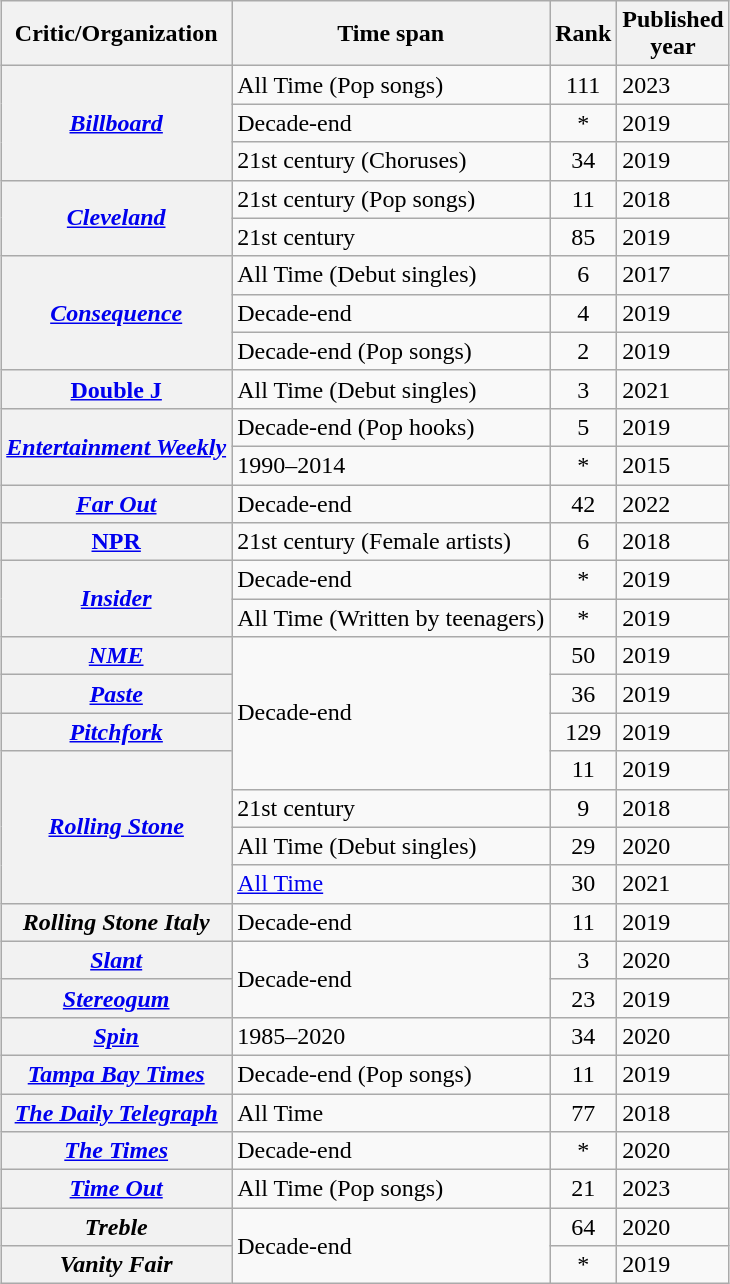<table class="wikitable sortable plainrowheaders" style="margin-left: auto; margin-right: auto; border: none;">
<tr>
<th scope="col">Critic/Organization</th>
<th scope="col">Time span</th>
<th scope="col">Rank</th>
<th scope="col">Published<br>year</th>
</tr>
<tr>
<th scope="row" rowspan="3"><em><a href='#'>Billboard</a></em></th>
<td>All Time (Pop songs)</td>
<td style="text-align:center;">111</td>
<td>2023</td>
</tr>
<tr>
<td>Decade-end</td>
<td style="text-align:center;">*</td>
<td>2019</td>
</tr>
<tr>
<td>21st century (Choruses)</td>
<td style="text-align:center;">34</td>
<td>2019</td>
</tr>
<tr>
<th scope="row" rowspan="2"><em><a href='#'>Cleveland</a></em></th>
<td>21st century (Pop songs)</td>
<td style="text-align:center;">11</td>
<td>2018</td>
</tr>
<tr>
<td>21st century</td>
<td style="text-align:center;">85</td>
<td>2019</td>
</tr>
<tr>
<th scope="row" rowspan="3"><em><a href='#'>Consequence</a></em></th>
<td>All Time (Debut singles)</td>
<td style="text-align:center;">6</td>
<td>2017</td>
</tr>
<tr>
<td>Decade-end</td>
<td style="text-align:center;">4</td>
<td>2019</td>
</tr>
<tr>
<td>Decade-end (Pop songs)</td>
<td style="text-align:center;">2</td>
<td>2019</td>
</tr>
<tr>
<th scope="row"><a href='#'>Double J</a></th>
<td>All Time (Debut singles)</td>
<td style="text-align:center;">3</td>
<td>2021</td>
</tr>
<tr>
<th scope="row" rowspan="2"><em><a href='#'>Entertainment Weekly</a></em></th>
<td>Decade-end (Pop hooks)</td>
<td style="text-align:center;">5</td>
<td>2019</td>
</tr>
<tr>
<td>1990–2014</td>
<td style="text-align:center;">*</td>
<td>2015</td>
</tr>
<tr>
<th scope="row"><em><a href='#'>Far Out</a></em></th>
<td>Decade-end</td>
<td style="text-align:center;">42</td>
<td>2022</td>
</tr>
<tr>
<th scope="row"><a href='#'>NPR</a></th>
<td>21st century (Female artists)</td>
<td style="text-align:center;">6</td>
<td>2018</td>
</tr>
<tr>
<th scope="row" rowspan="2"><em><a href='#'>Insider</a></em></th>
<td>Decade-end</td>
<td style="text-align:center;">*</td>
<td>2019</td>
</tr>
<tr>
<td>All Time (Written by teenagers)</td>
<td style="text-align:center;">*</td>
<td>2019</td>
</tr>
<tr>
<th scope="row"><em><a href='#'>NME</a></em></th>
<td rowspan="4">Decade-end</td>
<td style="text-align:center;">50</td>
<td>2019</td>
</tr>
<tr>
<th scope="row"><em><a href='#'>Paste</a></em></th>
<td style="text-align:center;">36</td>
<td>2019</td>
</tr>
<tr>
<th scope="row"><em><a href='#'>Pitchfork</a></em></th>
<td style="text-align:center;">129</td>
<td>2019</td>
</tr>
<tr>
<th scope="row" rowspan="4"><em><a href='#'>Rolling Stone</a></em></th>
<td style="text-align:center;">11</td>
<td>2019</td>
</tr>
<tr>
<td>21st century</td>
<td style="text-align:center;">9</td>
<td>2018</td>
</tr>
<tr>
<td>All Time (Debut singles)</td>
<td style="text-align:center;">29</td>
<td>2020</td>
</tr>
<tr>
<td><a href='#'>All Time</a></td>
<td style="text-align:center;">30</td>
<td>2021</td>
</tr>
<tr>
<th scope="row"><em>Rolling Stone Italy</em></th>
<td>Decade-end</td>
<td style="text-align:center;">11</td>
<td>2019</td>
</tr>
<tr>
<th scope="row"><em><a href='#'>Slant</a></em></th>
<td rowspan="2">Decade-end</td>
<td style="text-align:center;">3</td>
<td>2020</td>
</tr>
<tr>
<th scope="row"><em><a href='#'>Stereogum</a></em></th>
<td style="text-align:center;">23</td>
<td>2019</td>
</tr>
<tr>
<th scope="row"><em><a href='#'>Spin</a></em></th>
<td>1985–2020</td>
<td style="text-align:center;">34</td>
<td>2020</td>
</tr>
<tr>
<th scope="row"><em><a href='#'>Tampa Bay Times</a></em></th>
<td>Decade-end (Pop songs)</td>
<td style="text-align:center;">11</td>
<td>2019</td>
</tr>
<tr>
<th scope="row"><em><a href='#'>The Daily Telegraph</a></em></th>
<td>All Time</td>
<td style="text-align:center;">77</td>
<td>2018</td>
</tr>
<tr>
<th scope="row"><em><a href='#'>The Times</a></em></th>
<td>Decade-end</td>
<td style="text-align:center;">*</td>
<td>2020</td>
</tr>
<tr>
<th scope="row"><em><a href='#'>Time Out</a></em></th>
<td>All Time (Pop songs)</td>
<td style="text-align:center;">21</td>
<td>2023</td>
</tr>
<tr>
<th scope="row"><em>Treble</em></th>
<td rowspan="2">Decade-end</td>
<td style="text-align:center;">64</td>
<td>2020</td>
</tr>
<tr>
<th scope="row"><em>Vanity Fair</em></th>
<td style="text-align:center;">*</td>
<td>2019</td>
</tr>
<tr>
</tr>
</table>
